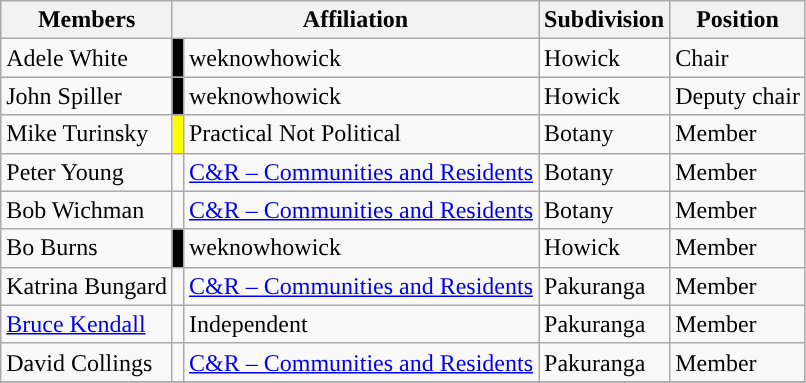<table class="wikitable sortable">
<tr>
<th>Members</th>
<th colspan=2>Affiliation</th>
<th>Subdivision</th>
<th>Position</th>
</tr>
<tr>
<td>Adele White</td>
<td style="background-color:black"></td>
<td>weknowhowick</td>
<td>Howick</td>
<td>Chair</td>
</tr>
<tr>
<td>John Spiller</td>
<td style="background-color:black"></td>
<td>weknowhowick</td>
<td>Howick</td>
<td>Deputy chair</td>
</tr>
<tr>
<td>Mike Turinsky</td>
<td style="background-color:yellow"></td>
<td>Practical Not Political</td>
<td>Botany</td>
<td>Member</td>
</tr>
<tr>
<td>Peter Young</td>
<td style="background-color:"></td>
<td><a href='#'>C&R – Communities and Residents</a></td>
<td>Botany</td>
<td>Member</td>
</tr>
<tr>
<td>Bob Wichman</td>
<td style="background-color:"></td>
<td><a href='#'>C&R – Communities and Residents</a></td>
<td>Botany</td>
<td>Member</td>
</tr>
<tr>
<td>Bo Burns</td>
<td style="background-color:black"></td>
<td>weknowhowick</td>
<td>Howick</td>
<td>Member</td>
</tr>
<tr>
<td>Katrina Bungard</td>
<td style="background-color:"></td>
<td><a href='#'>C&R – Communities and Residents</a></td>
<td>Pakuranga</td>
<td>Member</td>
</tr>
<tr>
<td><a href='#'>Bruce Kendall</a></td>
<td style="background-color:"></td>
<td>Independent</td>
<td>Pakuranga</td>
<td>Member</td>
</tr>
<tr>
<td>David Collings</td>
<td style="background-color:"></td>
<td><a href='#'>C&R – Communities and Residents</a></td>
<td>Pakuranga</td>
<td>Member</td>
</tr>
<tr>
</tr>
</table>
